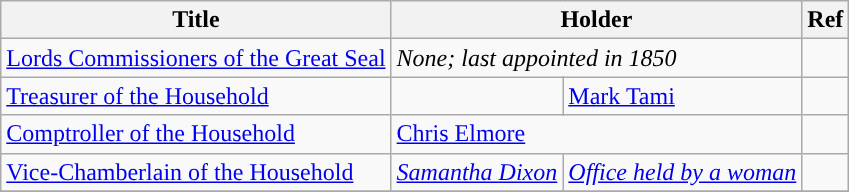<table class="wikitable">
<tr>
<th>Title</th>
<th colspan=4>Holder</th>
<th>Ref</th>
</tr>
<tr>
<td><a href='#'>Lords Commissioners of the Great Seal</a></td>
<td colspan=4><em>None; last appointed in 1850</em></td>
<td></td>
</tr>
<tr>
<td><a href='#'>Treasurer of the Household</a></td>
<td style="background: "></td>
<td colspan=3><a href='#'>Mark Tami</a></td>
<td></td>
</tr>
<tr>
<td><a href='#'>Comptroller of the Household</a></td>
<td colspan=4><a href='#'>Chris Elmore</a></td>
<td></td>
</tr>
<tr>
<td><a href='#'>Vice-Chamberlain of the Household</a></td>
<td colspan=3><em> <a href='#'>Samantha Dixon</a> </em></td>
<td><em><a href='#'>Office held by a woman</a></em></td>
<td></td>
</tr>
<tr>
</tr>
</table>
